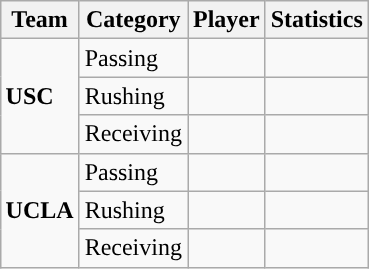<table class="wikitable" style="float: right;">
<tr>
<th>Team</th>
<th>Category</th>
<th>Player</th>
<th>Statistics</th>
</tr>
<tr>
<td rowspan=3><strong>USC</strong></td>
<td>Passing</td>
<td></td>
<td></td>
</tr>
<tr>
<td>Rushing</td>
<td></td>
<td></td>
</tr>
<tr>
<td>Receiving</td>
<td></td>
<td></td>
</tr>
<tr>
<td rowspan=3><strong>UCLA</strong></td>
<td>Passing</td>
<td></td>
<td></td>
</tr>
<tr>
<td>Rushing</td>
<td></td>
<td></td>
</tr>
<tr>
<td>Receiving</td>
<td></td>
<td></td>
</tr>
</table>
